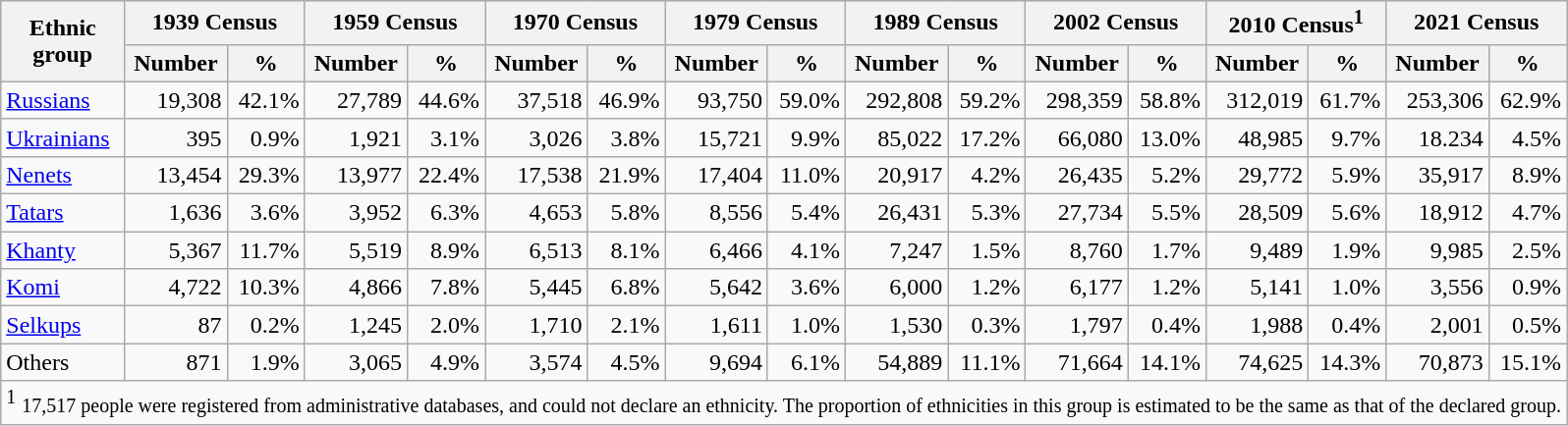<table class="wikitable" style="text-align: right;">
<tr style="background:#e0e0e0;">
<th rowspan="2">Ethnic<br>group</th>
<th colspan="2">1939 Census</th>
<th colspan="2">1959 Census</th>
<th colspan="2">1970 Census</th>
<th colspan="2">1979 Census</th>
<th colspan="2">1989 Census</th>
<th colspan="2">2002 Census</th>
<th colspan="2">2010 Census<sup>1</sup></th>
<th colspan="2">2021 Census</th>
</tr>
<tr style="background:#e0e0e0;">
<th>Number</th>
<th>%</th>
<th>Number</th>
<th>%</th>
<th>Number</th>
<th>%</th>
<th>Number</th>
<th>%</th>
<th>Number</th>
<th>%</th>
<th>Number</th>
<th>%</th>
<th>Number</th>
<th>%</th>
<th>Number</th>
<th>%</th>
</tr>
<tr>
<td style="text-align:left;"><a href='#'>Russians</a></td>
<td>19,308</td>
<td>42.1%</td>
<td>27,789</td>
<td>44.6%</td>
<td>37,518</td>
<td>46.9%</td>
<td>93,750</td>
<td>59.0%</td>
<td>292,808</td>
<td>59.2%</td>
<td>298,359</td>
<td>58.8%</td>
<td>312,019</td>
<td>61.7%</td>
<td>253,306</td>
<td>62.9%</td>
</tr>
<tr>
<td style="text-align:left;"><a href='#'>Ukrainians</a></td>
<td>395</td>
<td>0.9%</td>
<td>1,921</td>
<td>3.1%</td>
<td>3,026</td>
<td>3.8%</td>
<td>15,721</td>
<td>9.9%</td>
<td>85,022</td>
<td>17.2%</td>
<td>66,080</td>
<td>13.0%</td>
<td>48,985</td>
<td>9.7%</td>
<td>18.234</td>
<td>4.5%</td>
</tr>
<tr>
<td style="text-align:left;"><a href='#'>Nenets</a></td>
<td>13,454</td>
<td>29.3%</td>
<td>13,977</td>
<td>22.4%</td>
<td>17,538</td>
<td>21.9%</td>
<td>17,404</td>
<td>11.0%</td>
<td>20,917</td>
<td>4.2%</td>
<td>26,435</td>
<td>5.2%</td>
<td>29,772</td>
<td>5.9%</td>
<td>35,917</td>
<td>8.9%</td>
</tr>
<tr>
<td style="text-align:left;"><a href='#'>Tatars</a></td>
<td>1,636</td>
<td>3.6%</td>
<td>3,952</td>
<td>6.3%</td>
<td>4,653</td>
<td>5.8%</td>
<td>8,556</td>
<td>5.4%</td>
<td>26,431</td>
<td>5.3%</td>
<td>27,734</td>
<td>5.5%</td>
<td>28,509</td>
<td>5.6%</td>
<td>18,912</td>
<td>4.7%</td>
</tr>
<tr>
<td style="text-align:left;"><a href='#'>Khanty</a></td>
<td>5,367</td>
<td>11.7%</td>
<td>5,519</td>
<td>8.9%</td>
<td>6,513</td>
<td>8.1%</td>
<td>6,466</td>
<td>4.1%</td>
<td>7,247</td>
<td>1.5%</td>
<td>8,760</td>
<td>1.7%</td>
<td>9,489</td>
<td>1.9%</td>
<td>9,985</td>
<td>2.5%</td>
</tr>
<tr>
<td style="text-align:left;"><a href='#'>Komi</a></td>
<td>4,722</td>
<td>10.3%</td>
<td>4,866</td>
<td>7.8%</td>
<td>5,445</td>
<td>6.8%</td>
<td>5,642</td>
<td>3.6%</td>
<td>6,000</td>
<td>1.2%</td>
<td>6,177</td>
<td>1.2%</td>
<td>5,141</td>
<td>1.0%</td>
<td>3,556</td>
<td>0.9%</td>
</tr>
<tr>
<td style="text-align:left;"><a href='#'>Selkups</a></td>
<td>87</td>
<td>0.2%</td>
<td>1,245</td>
<td>2.0%</td>
<td>1,710</td>
<td>2.1%</td>
<td>1,611</td>
<td>1.0%</td>
<td>1,530</td>
<td>0.3%</td>
<td>1,797</td>
<td>0.4%</td>
<td>1,988</td>
<td>0.4%</td>
<td>2,001</td>
<td>0.5%</td>
</tr>
<tr>
<td align="left">Others</td>
<td>871</td>
<td>1.9%</td>
<td>3,065</td>
<td>4.9%</td>
<td>3,574</td>
<td>4.5%</td>
<td>9,694</td>
<td>6.1%</td>
<td>54,889</td>
<td>11.1%</td>
<td>71,664</td>
<td>14.1%</td>
<td>74,625</td>
<td>14.3%</td>
<td>70,873</td>
<td>15.1%</td>
</tr>
<tr>
<td style="text-align:left;" colspan="17"><sup>1</sup> <small>17,517 people were registered from administrative databases, and could not declare an ethnicity. The proportion of ethnicities in this group is estimated to be the same as that of the declared group.</small></td>
</tr>
</table>
